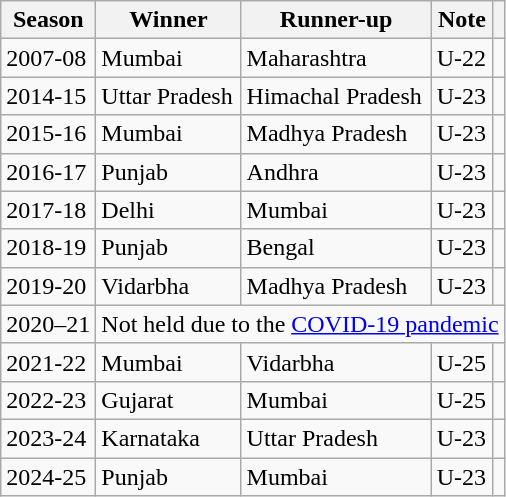<table class="wikitable sortable">
<tr>
<th>Season</th>
<th>Winner</th>
<th>Runner-up</th>
<th>Note</th>
<th></th>
</tr>
<tr>
<td>2007-08</td>
<td>Mumbai</td>
<td>Maharashtra</td>
<td>U-22</td>
<td></td>
</tr>
<tr>
<td>2014-15</td>
<td>Uttar Pradesh</td>
<td>Himachal Pradesh</td>
<td>U-23</td>
<td></td>
</tr>
<tr>
<td>2015-16</td>
<td>Mumbai</td>
<td>Madhya Pradesh</td>
<td>U-23</td>
<td></td>
</tr>
<tr>
<td>2016-17</td>
<td>Punjab</td>
<td>Andhra</td>
<td>U-23</td>
<td></td>
</tr>
<tr>
<td>2017-18</td>
<td>Delhi</td>
<td>Mumbai</td>
<td>U-23</td>
<td></td>
</tr>
<tr>
<td>2018-19</td>
<td>Punjab</td>
<td>Bengal</td>
<td>U-23</td>
<td></td>
</tr>
<tr>
<td>2019-20</td>
<td>Vidarbha</td>
<td>Madhya Pradesh</td>
<td>U-23</td>
<td></td>
</tr>
<tr>
<td>2020–21</td>
<td colspan="4">Not held due to the <a href='#'>COVID-19 pandemic</a></td>
</tr>
<tr>
<td>2021-22</td>
<td>Mumbai</td>
<td>Vidarbha</td>
<td>U-25</td>
<td></td>
</tr>
<tr>
<td>2022-23</td>
<td>Gujarat</td>
<td>Mumbai</td>
<td>U-25</td>
<td></td>
</tr>
<tr>
<td>2023-24</td>
<td>Karnataka</td>
<td>Uttar Pradesh</td>
<td>U-23</td>
<td></td>
</tr>
<tr>
<td>2024-25</td>
<td>Punjab</td>
<td>Mumbai</td>
<td>U-23</td>
<td></td>
</tr>
</table>
